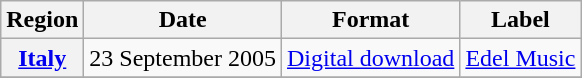<table class="wikitable sortable plainrowheaders" style="text-align:center">
<tr>
<th>Region</th>
<th>Date</th>
<th>Format</th>
<th>Label</th>
</tr>
<tr>
<th scope="row"><a href='#'>Italy</a></th>
<td>23 September 2005</td>
<td><a href='#'>Digital download</a></td>
<td><a href='#'>Edel Music</a></td>
</tr>
<tr>
</tr>
</table>
